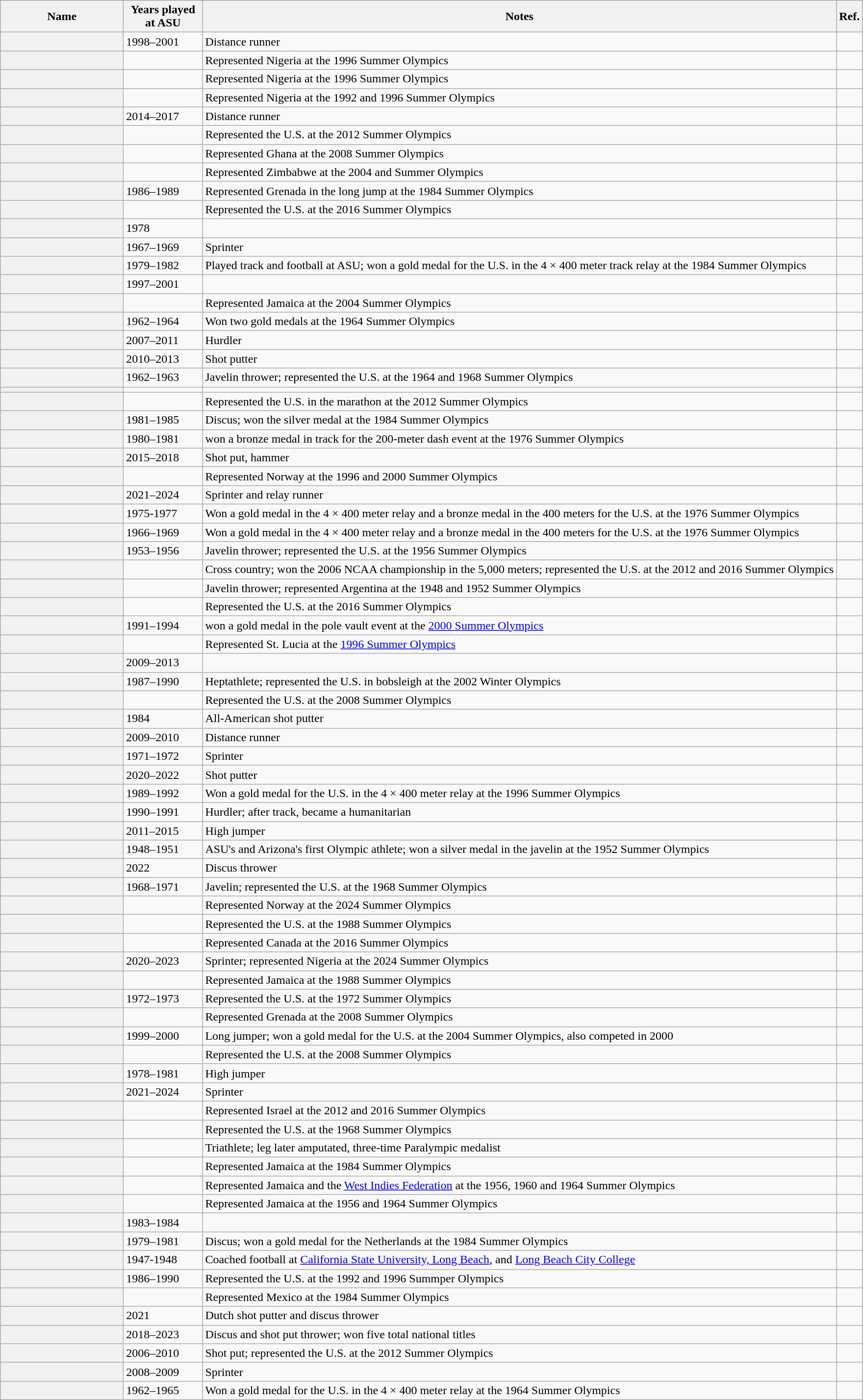<table class="wikitable sortable">
<tr>
<th scope = "col" width="160">Name</th>
<th scope = "col" width="100">Years played at ASU</th>
<th scope = "col" width="*" class="unsortable">Notes</th>
<th scope = "col" width="*" class="unsortable">Ref.</th>
</tr>
<tr>
<th scope = "row"></th>
<td>1998–2001</td>
<td>Distance runner</td>
<td></td>
</tr>
<tr>
<th scope = "row"></th>
<td></td>
<td>Represented Nigeria at the 1996 Summer Olympics</td>
<td></td>
</tr>
<tr>
<th scope = "row"></th>
<td></td>
<td>Represented Nigeria at the 1996 Summer Olympics</td>
<td></td>
</tr>
<tr>
<th scope = "row"></th>
<td></td>
<td>Represented Nigeria at the 1992 and 1996 Summer Olympics</td>
<td></td>
</tr>
<tr>
<th scope = "row"></th>
<td>2014–2017</td>
<td>Distance runner</td>
<td></td>
</tr>
<tr>
<th scope = "row"></th>
<td></td>
<td>Represented the U.S. at the 2012 Summer Olympics</td>
<td></td>
</tr>
<tr>
<th scope = "row"></th>
<td></td>
<td>Represented Ghana at the 2008 Summer Olympics</td>
<td></td>
</tr>
<tr>
<th scope = "row"></th>
<td></td>
<td>Represented Zimbabwe at the 2004 and Summer Olympics</td>
<td></td>
</tr>
<tr>
<th scope = "row"></th>
<td>1986–1989</td>
<td>Represented Grenada in the long jump at the 1984 Summer Olympics</td>
<td></td>
</tr>
<tr>
<th scope = "row"></th>
<td></td>
<td>Represented the U.S. at the 2016 Summer Olympics</td>
<td></td>
</tr>
<tr>
<th scope = "row"></th>
<td>1978</td>
<td></td>
<td></td>
</tr>
<tr>
<th scope = "row"></th>
<td>1967–1969</td>
<td>Sprinter</td>
<td></td>
</tr>
<tr>
<th scope = "row"></th>
<td>1979–1982</td>
<td>Played track and football at ASU; won a gold medal for the U.S. in the 4 × 400 meter track relay at the 1984 Summer Olympics</td>
<td></td>
</tr>
<tr>
<th scope = "row"></th>
<td>1997–2001</td>
<td></td>
<td></td>
</tr>
<tr>
<th scope = "row"></th>
<td></td>
<td>Represented Jamaica at the 2004 Summer Olympics</td>
<td></td>
</tr>
<tr>
<th scope = "row"></th>
<td>1962–1964</td>
<td>Won two gold medals at the 1964 Summer Olympics</td>
<td></td>
</tr>
<tr>
<th scope = "row"></th>
<td>2007–2011</td>
<td>Hurdler</td>
<td></td>
</tr>
<tr>
<th scope = "row"></th>
<td>2010–2013</td>
<td>Shot putter</td>
<td></td>
</tr>
<tr>
<th scope = "row"></th>
<td>1962–1963</td>
<td>Javelin thrower; represented the U.S. at the 1964 and 1968 Summer Olympics</td>
<td></td>
</tr>
<tr>
<th scope = "row"></th>
<td></td>
<td></td>
<td></td>
</tr>
<tr>
<th scope = "row"></th>
<td></td>
<td>Represented the U.S. in the marathon at the 2012 Summer Olympics</td>
<td></td>
</tr>
<tr>
<th scope = "row"></th>
<td>1981–1985</td>
<td>Discus; won the silver medal at the 1984 Summer Olympics</td>
<td></td>
</tr>
<tr>
<th scope = "row"></th>
<td>1980–1981</td>
<td>won a bronze medal in track for the 200-meter dash event at the 1976 Summer Olympics</td>
<td></td>
</tr>
<tr>
<th scope = "row"></th>
<td>2015–2018</td>
<td>Shot put, hammer</td>
<td></td>
</tr>
<tr>
<th scope = "row"></th>
<td></td>
<td>Represented Norway at the 1996 and 2000 Summer Olympics</td>
<td></td>
</tr>
<tr>
<th scope = "row"></th>
<td>2021–2024</td>
<td>Sprinter and relay runner</td>
<td></td>
</tr>
<tr>
<th scope = "row"></th>
<td>1975-1977</td>
<td>Won a gold medal in the 4 × 400 meter relay and a bronze medal in the 400 meters for the U.S. at the 1976 Summer Olympics</td>
<td></td>
</tr>
<tr>
<th scope = "row"></th>
<td>1966–1969</td>
<td>Won a gold medal in the 4 × 400 meter relay and a bronze medal in the 400 meters for the U.S. at the 1976 Summer Olympics</td>
<td></td>
</tr>
<tr>
<th scope = "row"></th>
<td>1953–1956</td>
<td>Javelin thrower; represented the U.S. at the 1956 Summer Olympics</td>
<td></td>
</tr>
<tr>
<th scope = "row"></th>
<td></td>
<td>Cross country; won the 2006 NCAA championship in the 5,000 meters; represented the U.S. at the 2012 and 2016 Summer Olympics</td>
<td></td>
</tr>
<tr>
<th scope = "row"></th>
<td></td>
<td>Javelin thrower; represented Argentina at the 1948 and 1952 Summer Olympics</td>
<td></td>
</tr>
<tr>
<th scope = "row"></th>
<td></td>
<td>Represented the U.S. at the 2016 Summer Olympics</td>
<td></td>
</tr>
<tr>
<th scope = "row"></th>
<td>1991–1994</td>
<td>won a gold medal in the pole vault event at the <a href='#'>2000 Summer Olympics</a></td>
<td></td>
</tr>
<tr>
<th scope = "row"></th>
<td></td>
<td>Represented St. Lucia at the <a href='#'>1996 Summer Olympics</a></td>
<td></td>
</tr>
<tr>
<th scope = "row"></th>
<td>2009–2013</td>
<td></td>
<td></td>
</tr>
<tr>
<th scope = "row"></th>
<td>1987–1990</td>
<td>Heptathlete; represented the U.S. in bobsleigh at the 2002 Winter Olympics</td>
<td></td>
</tr>
<tr>
<th scope = "row"></th>
<td></td>
<td>Represented the U.S. at the 2008 Summer Olympics</td>
<td></td>
</tr>
<tr>
<th scope = "row"></th>
<td>1984</td>
<td>All-American shot putter</td>
<td></td>
</tr>
<tr>
<th scope = "row"></th>
<td>2009–2010</td>
<td>Distance runner</td>
<td></td>
</tr>
<tr>
<th scope = "row"></th>
<td>1971–1972</td>
<td>Sprinter</td>
<td></td>
</tr>
<tr>
<th scope = "row"></th>
<td>2020–2022</td>
<td>Shot putter</td>
<td></td>
</tr>
<tr>
<th scope = "row"></th>
<td>1989–1992</td>
<td>Won a gold medal for the U.S. in the 4 × 400 meter relay at the 1996 Summer Olympics</td>
<td></td>
</tr>
<tr>
<th scope = "row"></th>
<td>1990–1991</td>
<td>Hurdler; after track, became a humanitarian</td>
<td></td>
</tr>
<tr>
<th scope = "row"></th>
<td>2011–2015</td>
<td>High jumper</td>
<td></td>
</tr>
<tr>
<th scope = "row"></th>
<td>1948–1951</td>
<td>ASU's and Arizona's first Olympic athlete; won a silver medal in the javelin at the 1952 Summer Olympics</td>
<td></td>
</tr>
<tr>
<th scope = "row"></th>
<td>2022</td>
<td>Discus thrower</td>
<td></td>
</tr>
<tr>
<th scope = "row"></th>
<td>1968–1971</td>
<td>Javelin; represented the U.S. at the 1968 Summer Olympics</td>
<td></td>
</tr>
<tr>
<th scope = "row"></th>
<td></td>
<td>Represented Norway at the 2024 Summer Olympics</td>
<td></td>
</tr>
<tr>
<th scope = "row"></th>
<td></td>
<td>Represented the U.S. at the 1988 Summer Olympics</td>
<td></td>
</tr>
<tr>
<th scope = "row"></th>
<td></td>
<td>Represented Canada at the 2016 Summer Olympics</td>
<td></td>
</tr>
<tr>
<th scope = "row"></th>
<td>2020–2023</td>
<td>Sprinter; represented Nigeria at the 2024 Summer Olympics</td>
<td></td>
</tr>
<tr>
<th scope = "row"></th>
<td></td>
<td>Represented Jamaica at the 1988 Summer Olympics</td>
<td></td>
</tr>
<tr>
<th scope = "row"></th>
<td>1972–1973</td>
<td>Represented the U.S. at the 1972 Summer Olympics</td>
<td></td>
</tr>
<tr>
<th scope = "row"></th>
<td></td>
<td>Represented Grenada at the 2008 Summer Olympics</td>
<td></td>
</tr>
<tr>
<th scope = "row"></th>
<td>1999–2000</td>
<td>Long jumper; won a gold medal for the U.S. at the 2004 Summer Olympics, also competed in 2000</td>
<td></td>
</tr>
<tr>
<th scope = "row"></th>
<td></td>
<td>Represented the U.S. at the 2008 Summer Olympics</td>
<td></td>
</tr>
<tr>
<th scope = "row"></th>
<td>1978–1981</td>
<td>High jumper</td>
<td></td>
</tr>
<tr>
<th scope = "row"></th>
<td>2021–2024</td>
<td>Sprinter</td>
<td></td>
</tr>
<tr>
<th scope = "row"></th>
<td></td>
<td>Represented Israel at the 2012 and 2016 Summer Olympics</td>
<td></td>
</tr>
<tr>
<th scope = "row"></th>
<td></td>
<td>Represented the U.S. at the 1968 Summer Olympics</td>
<td></td>
</tr>
<tr>
<th scope = "row"></th>
<td></td>
<td>Triathlete; leg later amputated, three-time Paralympic medalist</td>
<td></td>
</tr>
<tr>
<th scope = "row"></th>
<td></td>
<td>Represented Jamaica at the 1984 Summer Olympics</td>
<td></td>
</tr>
<tr>
<th scope = "row"></th>
<td></td>
<td>Represented Jamaica and the <a href='#'>West Indies Federation</a> at the 1956, 1960 and 1964 Summer Olympics</td>
<td></td>
</tr>
<tr>
<th scope = "row"></th>
<td></td>
<td>Represented Jamaica at the 1956 and 1964 Summer Olympics</td>
<td></td>
</tr>
<tr>
<th scope = "row"></th>
<td>1983–1984</td>
<td></td>
<td></td>
</tr>
<tr>
<th scope = "row"></th>
<td>1979–1981</td>
<td>Discus; won a gold medal for the Netherlands at the 1984 Summer Olympics</td>
<td></td>
</tr>
<tr>
<th scope = "row"></th>
<td>1947-1948</td>
<td>Coached football at <a href='#'>California State University, Long Beach</a>, and <a href='#'>Long Beach City College</a></td>
<td></td>
</tr>
<tr>
<th scope = "row"></th>
<td>1986–1990</td>
<td>Represented the U.S. at the 1992 and 1996 Summper Olympics</td>
<td></td>
</tr>
<tr>
<th scope = "row"></th>
<td></td>
<td>Represented Mexico at the 1984 Summer Olympics</td>
<td></td>
</tr>
<tr>
<th scope = "row"></th>
<td>2021</td>
<td>Dutch shot putter and discus thrower</td>
<td></td>
</tr>
<tr>
<th scope = "row"></th>
<td>2018–2023</td>
<td>Discus and shot put thrower; won five total national titles</td>
<td></td>
</tr>
<tr>
<th scope = "row"></th>
<td>2006–2010</td>
<td>Shot put; represented the U.S. at the 2012 Summer Olympics</td>
<td></td>
</tr>
<tr>
<th scope = "row"></th>
<td>2008–2009</td>
<td>Sprinter</td>
<td></td>
</tr>
<tr>
<th scope = "row"></th>
<td>1962–1965</td>
<td>Won a gold medal for the U.S. in the 4 × 400 meter relay at the 1964 Summer Olympics</td>
<td></td>
</tr>
</table>
